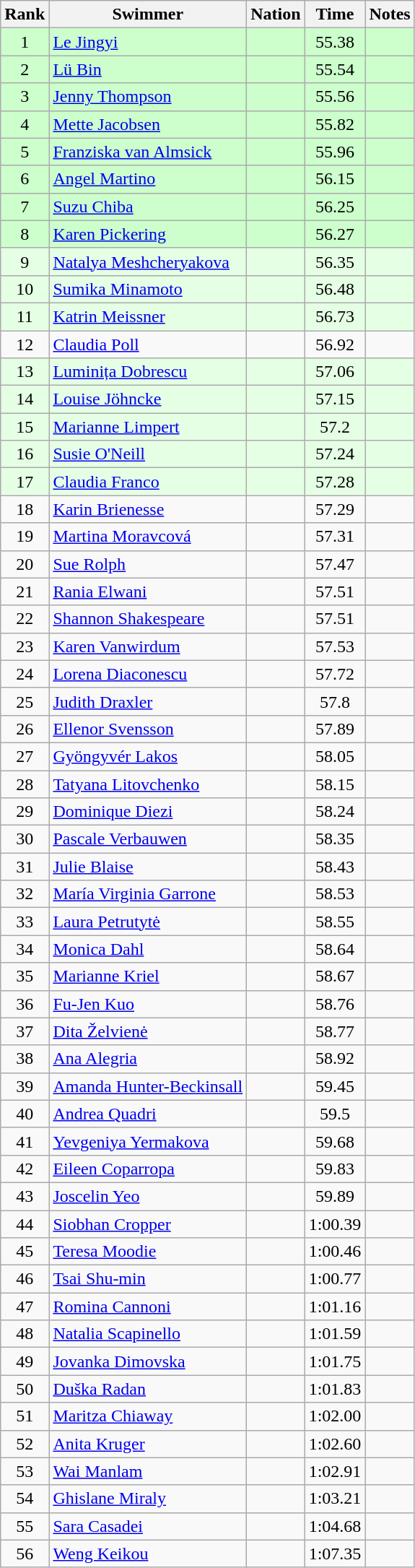<table class="wikitable sortable" style="text-align:center">
<tr>
<th>Rank</th>
<th>Swimmer</th>
<th>Nation</th>
<th>Time</th>
<th>Notes</th>
</tr>
<tr bgcolor=ccffcc>
<td>1</td>
<td align=left><a href='#'>Le Jingyi</a></td>
<td align=left></td>
<td>55.38</td>
<td></td>
</tr>
<tr bgcolor=ccffcc>
<td>2</td>
<td align=left><a href='#'>Lü Bin</a></td>
<td align=left></td>
<td>55.54</td>
<td></td>
</tr>
<tr bgcolor=ccffcc>
<td>3</td>
<td align=left><a href='#'>Jenny Thompson</a></td>
<td align=left></td>
<td>55.56</td>
<td></td>
</tr>
<tr bgcolor=ccffcc>
<td>4</td>
<td align=left><a href='#'>Mette Jacobsen</a></td>
<td align=left></td>
<td>55.82</td>
<td></td>
</tr>
<tr bgcolor=ccffcc>
<td>5</td>
<td align=left><a href='#'>Franziska van Almsick</a></td>
<td align=left></td>
<td>55.96</td>
<td></td>
</tr>
<tr bgcolor=ccffcc>
<td>6</td>
<td align=left><a href='#'>Angel Martino</a></td>
<td align=left></td>
<td>56.15</td>
<td></td>
</tr>
<tr bgcolor=ccffcc>
<td>7</td>
<td align=left><a href='#'>Suzu Chiba</a></td>
<td align=left></td>
<td>56.25</td>
<td></td>
</tr>
<tr bgcolor=ccffcc>
<td>8</td>
<td align=left><a href='#'>Karen Pickering</a></td>
<td align=left></td>
<td>56.27</td>
<td></td>
</tr>
<tr bgcolor=e5ffe5>
<td>9</td>
<td align=left><a href='#'>Natalya Meshcheryakova</a></td>
<td align=left></td>
<td>56.35</td>
<td></td>
</tr>
<tr bgcolor=e5ffe5>
<td>10</td>
<td align=left><a href='#'>Sumika Minamoto</a></td>
<td align=left></td>
<td>56.48</td>
<td></td>
</tr>
<tr bgcolor=e5ffe5>
<td>11</td>
<td align=left><a href='#'>Katrin Meissner</a></td>
<td align=left></td>
<td>56.73</td>
<td></td>
</tr>
<tr>
<td>12</td>
<td align=left><a href='#'>Claudia Poll</a></td>
<td align=left></td>
<td>56.92</td>
<td></td>
</tr>
<tr bgcolor=e5ffe5>
<td>13</td>
<td align=left><a href='#'>Luminița Dobrescu</a></td>
<td align=left></td>
<td>57.06</td>
<td></td>
</tr>
<tr bgcolor=e5ffe5>
<td>14</td>
<td align=left><a href='#'>Louise Jöhncke</a></td>
<td align=left></td>
<td>57.15</td>
<td></td>
</tr>
<tr bgcolor=e5ffe5>
<td>15</td>
<td align=left><a href='#'>Marianne Limpert</a></td>
<td align=left></td>
<td>57.2</td>
<td></td>
</tr>
<tr bgcolor=e5ffe5>
<td>16</td>
<td align=left><a href='#'>Susie O'Neill</a></td>
<td align=left></td>
<td>57.24</td>
<td></td>
</tr>
<tr bgcolor=e5ffe5>
<td>17</td>
<td align=left><a href='#'>Claudia Franco</a></td>
<td align=left></td>
<td>57.28</td>
<td></td>
</tr>
<tr>
<td>18</td>
<td align=left><a href='#'>Karin Brienesse</a></td>
<td align=left></td>
<td>57.29</td>
<td></td>
</tr>
<tr>
<td>19</td>
<td align=left><a href='#'>Martina Moravcová</a></td>
<td align=left></td>
<td>57.31</td>
<td></td>
</tr>
<tr>
<td>20</td>
<td align=left><a href='#'>Sue Rolph</a></td>
<td align=left></td>
<td>57.47</td>
<td></td>
</tr>
<tr>
<td>21</td>
<td align=left><a href='#'>Rania Elwani</a></td>
<td align=left></td>
<td>57.51</td>
<td></td>
</tr>
<tr>
<td>22</td>
<td align=left><a href='#'>Shannon Shakespeare</a></td>
<td align=left></td>
<td>57.51</td>
<td></td>
</tr>
<tr>
<td>23</td>
<td align=left><a href='#'>Karen Vanwirdum</a></td>
<td align=left></td>
<td>57.53</td>
<td></td>
</tr>
<tr>
<td>24</td>
<td align=left><a href='#'>Lorena Diaconescu</a></td>
<td align=left></td>
<td>57.72</td>
<td></td>
</tr>
<tr>
<td>25</td>
<td align=left><a href='#'>Judith Draxler</a></td>
<td align=left></td>
<td>57.8</td>
<td></td>
</tr>
<tr>
<td>26</td>
<td align=left><a href='#'>Ellenor Svensson</a></td>
<td align=left></td>
<td>57.89</td>
<td></td>
</tr>
<tr>
<td>27</td>
<td align=left><a href='#'>Gyöngyvér Lakos</a></td>
<td align=left></td>
<td>58.05</td>
<td></td>
</tr>
<tr>
<td>28</td>
<td align=left><a href='#'>Tatyana Litovchenko</a></td>
<td align=left></td>
<td>58.15</td>
<td></td>
</tr>
<tr>
<td>29</td>
<td align=left><a href='#'>Dominique Diezi</a></td>
<td align=left></td>
<td>58.24</td>
<td></td>
</tr>
<tr>
<td>30</td>
<td align=left><a href='#'>Pascale Verbauwen</a></td>
<td align=left></td>
<td>58.35</td>
<td></td>
</tr>
<tr>
<td>31</td>
<td align=left><a href='#'>Julie Blaise</a></td>
<td align=left></td>
<td>58.43</td>
<td></td>
</tr>
<tr>
<td>32</td>
<td align=left><a href='#'>María Virginia Garrone</a></td>
<td align=left></td>
<td>58.53</td>
<td></td>
</tr>
<tr>
<td>33</td>
<td align=left><a href='#'>Laura Petrutytė</a></td>
<td align=left></td>
<td>58.55</td>
<td></td>
</tr>
<tr>
<td>34</td>
<td align=left><a href='#'>Monica Dahl</a></td>
<td align=left></td>
<td>58.64</td>
<td></td>
</tr>
<tr>
<td>35</td>
<td align=left><a href='#'>Marianne Kriel</a></td>
<td align=left></td>
<td>58.67</td>
<td></td>
</tr>
<tr>
<td>36</td>
<td align=left><a href='#'>Fu-Jen Kuo</a></td>
<td align=left></td>
<td>58.76</td>
<td></td>
</tr>
<tr>
<td>37</td>
<td align=left><a href='#'>Dita Želvienė</a></td>
<td align=left></td>
<td>58.77</td>
<td></td>
</tr>
<tr>
<td>38</td>
<td align=left><a href='#'>Ana Alegria</a></td>
<td align=left></td>
<td>58.92</td>
<td></td>
</tr>
<tr>
<td>39</td>
<td align=left><a href='#'>Amanda Hunter-Beckinsall</a></td>
<td align=left></td>
<td>59.45</td>
<td></td>
</tr>
<tr>
<td>40</td>
<td align=left><a href='#'>Andrea Quadri</a></td>
<td align=left></td>
<td>59.5</td>
<td></td>
</tr>
<tr>
<td>41</td>
<td align=left><a href='#'>Yevgeniya Yermakova</a></td>
<td align=left></td>
<td>59.68</td>
<td></td>
</tr>
<tr>
<td>42</td>
<td align=left><a href='#'>Eileen Coparropa</a></td>
<td align=left></td>
<td>59.83</td>
<td></td>
</tr>
<tr>
<td>43</td>
<td align=left><a href='#'>Joscelin Yeo</a></td>
<td align=left></td>
<td>59.89</td>
<td></td>
</tr>
<tr>
<td>44</td>
<td align=left><a href='#'>Siobhan Cropper</a></td>
<td align=left></td>
<td>1:00.39</td>
<td></td>
</tr>
<tr>
<td>45</td>
<td align=left><a href='#'>Teresa Moodie</a></td>
<td align=left></td>
<td>1:00.46</td>
<td></td>
</tr>
<tr>
<td>46</td>
<td align=left><a href='#'>Tsai Shu-min</a></td>
<td align=left></td>
<td>1:00.77</td>
<td></td>
</tr>
<tr>
<td>47</td>
<td align=left><a href='#'>Romina Cannoni</a></td>
<td align=left></td>
<td>1:01.16</td>
<td></td>
</tr>
<tr>
<td>48</td>
<td align=left><a href='#'>Natalia Scapinello</a></td>
<td align=left></td>
<td>1:01.59</td>
<td></td>
</tr>
<tr>
<td>49</td>
<td align=left><a href='#'>Jovanka Dimovska</a></td>
<td align=left></td>
<td>1:01.75</td>
<td></td>
</tr>
<tr>
<td>50</td>
<td align=left><a href='#'>Duška Radan</a></td>
<td align=left></td>
<td>1:01.83</td>
<td></td>
</tr>
<tr>
<td>51</td>
<td align=left><a href='#'>Maritza Chiaway</a></td>
<td align=left></td>
<td>1:02.00</td>
<td></td>
</tr>
<tr>
<td>52</td>
<td align=left><a href='#'>Anita Kruger</a></td>
<td align=left></td>
<td>1:02.60</td>
<td></td>
</tr>
<tr>
<td>53</td>
<td align=left><a href='#'>Wai Manlam</a></td>
<td align=left></td>
<td>1:02.91</td>
<td></td>
</tr>
<tr>
<td>54</td>
<td align=left><a href='#'>Ghislane Miraly</a></td>
<td align=left></td>
<td>1:03.21</td>
<td></td>
</tr>
<tr>
<td>55</td>
<td align=left><a href='#'>Sara Casadei</a></td>
<td align=left></td>
<td>1:04.68</td>
<td></td>
</tr>
<tr>
<td>56</td>
<td align=left><a href='#'>Weng Keikou</a></td>
<td align=left></td>
<td>1:07.35</td>
<td></td>
</tr>
</table>
